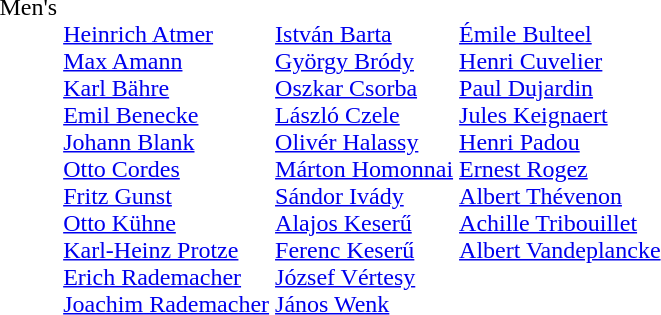<table>
<tr valign="top">
<td>Men's</td>
<td><br><a href='#'>Heinrich Atmer</a><br><a href='#'>Max Amann</a><br><a href='#'>Karl Bähre</a><br><a href='#'>Emil Benecke</a><br><a href='#'>Johann Blank</a><br><a href='#'>Otto Cordes</a><br><a href='#'>Fritz Gunst</a><br><a href='#'>Otto Kühne</a><br><a href='#'>Karl-Heinz Protze</a><br><a href='#'>Erich Rademacher</a><br><a href='#'>Joachim Rademacher</a></td>
<td><br><a href='#'>István Barta</a><br><a href='#'>György Bródy</a><br><a href='#'>Oszkar Csorba</a><br><a href='#'>László Czele</a><br><a href='#'>Olivér Halassy</a><br><a href='#'>Márton Homonnai</a><br><a href='#'>Sándor Ivády</a><br><a href='#'>Alajos Keserű</a><br><a href='#'>Ferenc Keserű</a><br><a href='#'>József Vértesy</a><br><a href='#'>János Wenk</a></td>
<td><br><a href='#'>Émile Bulteel</a><br><a href='#'>Henri Cuvelier</a><br><a href='#'>Paul Dujardin</a><br><a href='#'>Jules Keignaert</a><br><a href='#'>Henri Padou</a><br><a href='#'>Ernest Rogez</a><br><a href='#'>Albert Thévenon</a><br><a href='#'>Achille Tribouillet</a><br><a href='#'>Albert Vandeplancke</a></td>
</tr>
</table>
